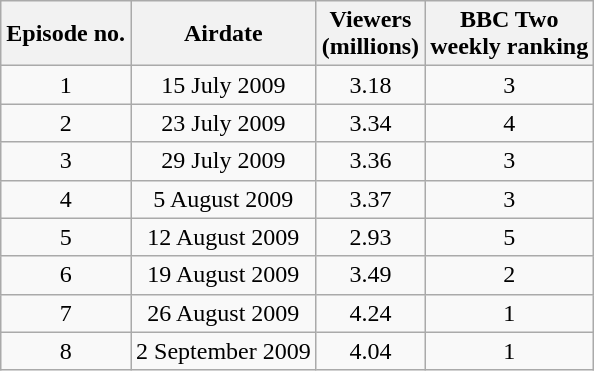<table class="wikitable" style="text-align:center;">
<tr>
<th>Episode no.</th>
<th>Airdate</th>
<th>Viewers<br>(millions)</th>
<th>BBC Two<br>weekly ranking</th>
</tr>
<tr>
<td>1</td>
<td>15 July 2009</td>
<td>3.18</td>
<td>3</td>
</tr>
<tr>
<td>2</td>
<td>23 July 2009</td>
<td>3.34</td>
<td>4</td>
</tr>
<tr>
<td>3</td>
<td>29 July 2009</td>
<td>3.36</td>
<td>3</td>
</tr>
<tr>
<td>4</td>
<td>5 August 2009</td>
<td>3.37</td>
<td>3</td>
</tr>
<tr>
<td>5</td>
<td>12 August 2009</td>
<td>2.93</td>
<td>5</td>
</tr>
<tr>
<td>6</td>
<td>19 August 2009</td>
<td>3.49</td>
<td>2</td>
</tr>
<tr>
<td>7</td>
<td>26 August 2009</td>
<td>4.24</td>
<td>1</td>
</tr>
<tr>
<td>8</td>
<td>2 September 2009</td>
<td>4.04</td>
<td>1</td>
</tr>
</table>
